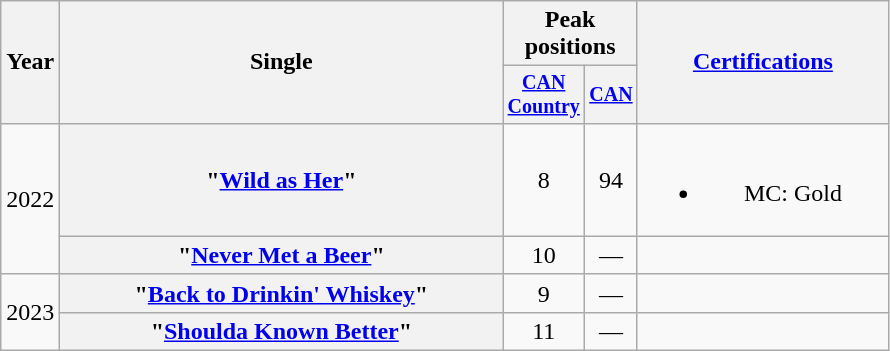<table class="wikitable plainrowheaders" style="text-align:center;">
<tr>
<th rowspan="2">Year</th>
<th rowspan="2" style="width:18em;">Single</th>
<th colspan="2">Peak<br>positions</th>
<th rowspan="2" style="width:10em;"><a href='#'>Certifications</a></th>
</tr>
<tr style="font-size:smaller;">
<th><a href='#'>CAN<br>Country</a><br></th>
<th><a href='#'>CAN</a><br></th>
</tr>
<tr>
<td rowspan="2">2022</td>
<th scope="row">"<a href='#'>Wild as Her</a>"</th>
<td>8</td>
<td>94</td>
<td><br><ul><li>MC: Gold</li></ul></td>
</tr>
<tr>
<th scope="row">"<a href='#'>Never Met a Beer</a>"<br></th>
<td>10</td>
<td>—</td>
<td></td>
</tr>
<tr>
<td rowspan="2">2023</td>
<th scope="row">"<a href='#'>Back to Drinkin' Whiskey</a>"</th>
<td>9</td>
<td>—</td>
<td></td>
</tr>
<tr>
<th scope="row">"<a href='#'>Shoulda Known Better</a>"</th>
<td>11</td>
<td>—</td>
<td></td>
</tr>
</table>
